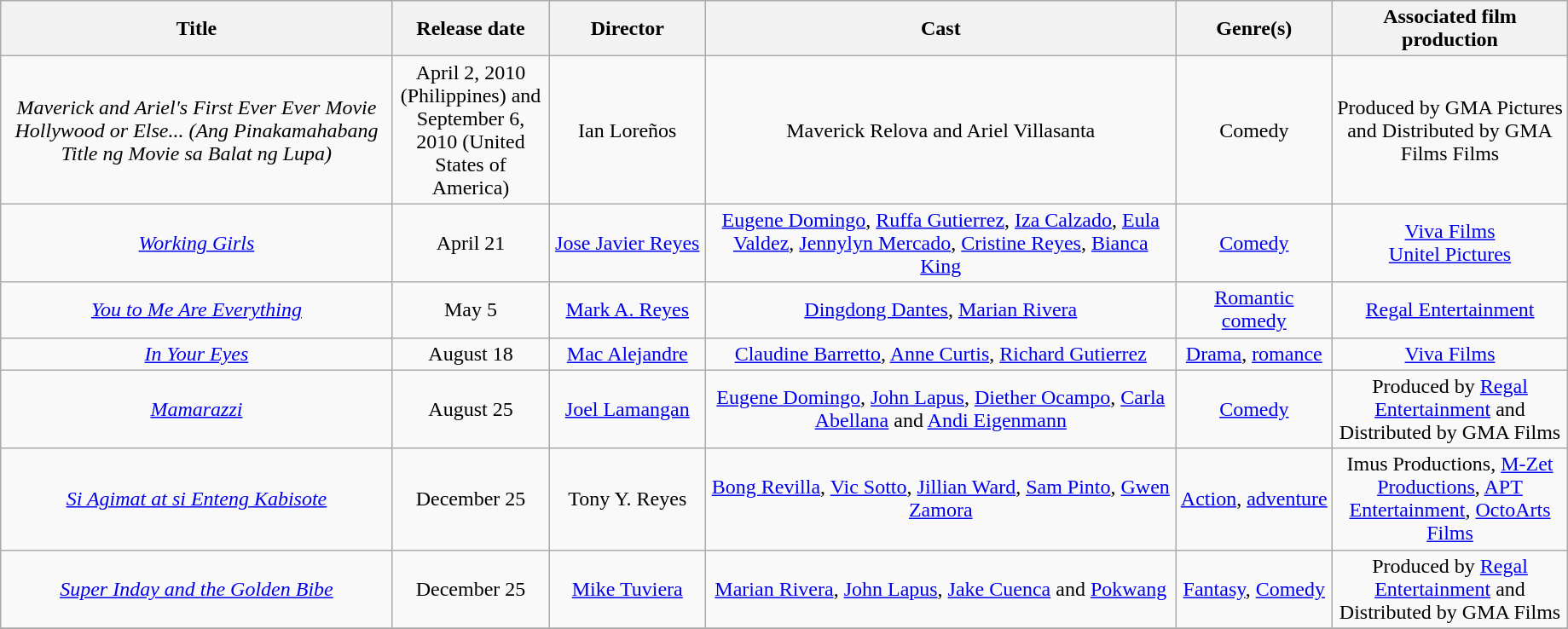<table class="wikitable" "toccolours sortable" style="width:97%; text-align:center">
<tr>
<th style="width:25%;">Title</th>
<th style="width:10%;">Release date</th>
<th style="width:10%;">Director</th>
<th style="width:30%;">Cast</th>
<th style="width:10%;">Genre(s)</th>
<th style="width:15%;">Associated film production</th>
</tr>
<tr>
<td><em>Maverick and Ariel's First Ever Ever Movie Hollywood or Else... (Ang Pinakamahabang Title ng Movie sa Balat ng Lupa)</em></td>
<td>April 2, 2010 (Philippines) and September 6, 2010 (United States of America)</td>
<td>Ian Loreños</td>
<td>Maverick Relova and Ariel Villasanta</td>
<td>Comedy</td>
<td>Produced by GMA Pictures and Distributed by GMA Films Films       </td>
</tr>
<tr>
<td><em><a href='#'>Working Girls</a></em></td>
<td>April 21</td>
<td><a href='#'>Jose Javier Reyes</a></td>
<td><a href='#'>Eugene Domingo</a>, <a href='#'>Ruffa Gutierrez</a>, <a href='#'>Iza Calzado</a>, <a href='#'>Eula Valdez</a>, <a href='#'>Jennylyn Mercado</a>, <a href='#'>Cristine Reyes</a>, <a href='#'>Bianca King</a></td>
<td><a href='#'>Comedy</a></td>
<td><a href='#'>Viva Films</a><br><a href='#'>Unitel Pictures</a></td>
</tr>
<tr>
<td><em><a href='#'>You to Me Are Everything</a></em></td>
<td>May 5</td>
<td><a href='#'>Mark A. Reyes</a></td>
<td><a href='#'>Dingdong Dantes</a>, <a href='#'>Marian Rivera</a></td>
<td><a href='#'>Romantic comedy</a></td>
<td><a href='#'>Regal Entertainment</a></td>
</tr>
<tr>
<td><em><a href='#'>In Your Eyes</a></em></td>
<td>August 18</td>
<td><a href='#'>Mac Alejandre</a></td>
<td><a href='#'>Claudine Barretto</a>, <a href='#'>Anne Curtis</a>, <a href='#'>Richard Gutierrez</a></td>
<td><a href='#'>Drama</a>, <a href='#'>romance</a></td>
<td><a href='#'>Viva Films</a></td>
</tr>
<tr>
<td><em><a href='#'>Mamarazzi</a></em></td>
<td>August 25</td>
<td><a href='#'>Joel Lamangan</a></td>
<td><a href='#'>Eugene Domingo</a>, <a href='#'>John Lapus</a>, <a href='#'>Diether Ocampo</a>, <a href='#'>Carla Abellana</a> and <a href='#'>Andi Eigenmann</a></td>
<td><a href='#'>Comedy</a></td>
<td>Produced by <a href='#'>Regal Entertainment</a> and Distributed by GMA Films</td>
</tr>
<tr>
<td><em><a href='#'>Si Agimat at si Enteng Kabisote</a></em></td>
<td>December 25</td>
<td>Tony Y. Reyes</td>
<td><a href='#'>Bong Revilla</a>, <a href='#'>Vic Sotto</a>, <a href='#'>Jillian Ward</a>, <a href='#'>Sam Pinto</a>, <a href='#'>Gwen Zamora</a></td>
<td><a href='#'>Action</a>, <a href='#'>adventure</a></td>
<td>Imus Productions, <a href='#'>M-Zet Productions</a>, <a href='#'>APT Entertainment</a>, <a href='#'>OctoArts Films</a></td>
</tr>
<tr>
<td><em><a href='#'>Super Inday and the Golden Bibe</a></em></td>
<td>December 25</td>
<td><a href='#'>Mike Tuviera</a></td>
<td><a href='#'>Marian Rivera</a>, <a href='#'>John Lapus</a>, <a href='#'>Jake Cuenca</a> and <a href='#'>Pokwang</a></td>
<td><a href='#'>Fantasy</a>, <a href='#'>Comedy</a></td>
<td>Produced by <a href='#'>Regal Entertainment</a> and Distributed by GMA Films</td>
</tr>
<tr>
</tr>
</table>
